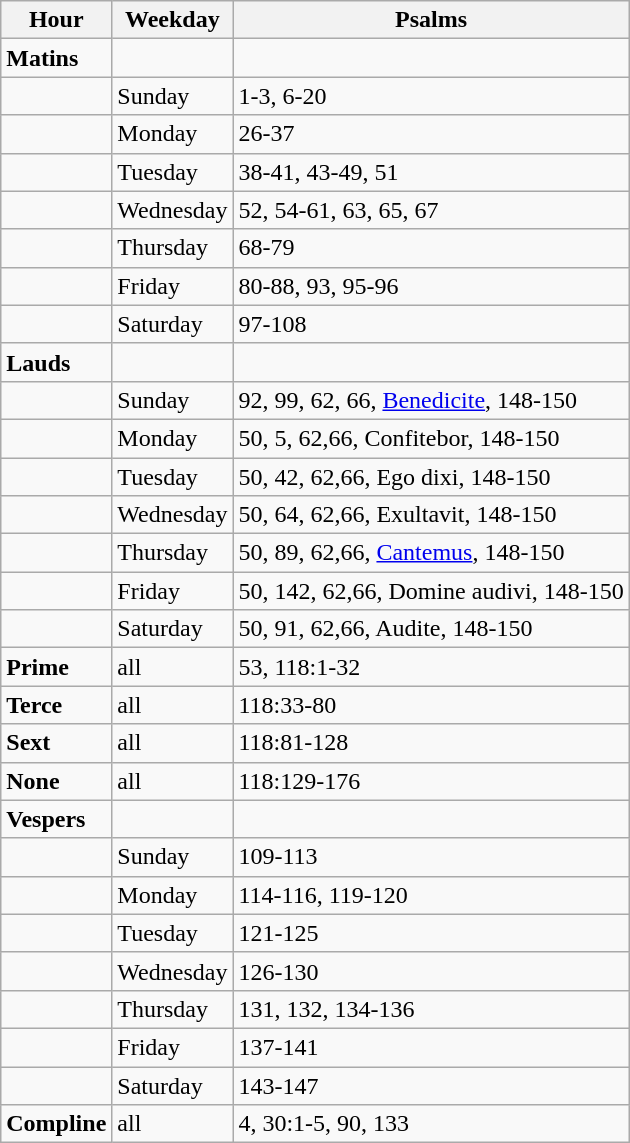<table class=" wikitable collapsible collapsed">
<tr>
<th scope=col>Hour</th>
<th scope=col>Weekday</th>
<th scope=col>Psalms</th>
</tr>
<tr>
<td><strong>Matins</strong></td>
<td></td>
<td></td>
</tr>
<tr>
<td></td>
<td>Sunday</td>
<td>1-3, 6-20</td>
</tr>
<tr>
<td></td>
<td>Monday</td>
<td>26-37</td>
</tr>
<tr>
<td></td>
<td>Tuesday</td>
<td>38-41, 43-49, 51</td>
</tr>
<tr>
<td></td>
<td>Wednesday</td>
<td>52, 54-61, 63, 65, 67</td>
</tr>
<tr>
<td></td>
<td>Thursday</td>
<td>68-79</td>
</tr>
<tr>
<td></td>
<td>Friday</td>
<td>80-88, 93, 95-96</td>
</tr>
<tr>
<td></td>
<td>Saturday</td>
<td>97-108</td>
</tr>
<tr>
<td><strong>Lauds</strong> </td>
<td></td>
<td></td>
</tr>
<tr>
<td></td>
<td>Sunday</td>
<td>92, 99, 62, 66, <a href='#'>Benedicite</a>, 148-150</td>
</tr>
<tr>
<td></td>
<td>Monday</td>
<td>50, 5, 62,66, Confitebor, 148-150</td>
</tr>
<tr>
<td></td>
<td>Tuesday</td>
<td>50, 42, 62,66, Ego dixi, 148-150</td>
</tr>
<tr>
<td></td>
<td>Wednesday</td>
<td>50, 64, 62,66, Exultavit, 148-150</td>
</tr>
<tr>
<td></td>
<td>Thursday</td>
<td>50, 89, 62,66, <a href='#'>Cantemus</a>, 148-150</td>
</tr>
<tr>
<td></td>
<td>Friday</td>
<td>50, 142, 62,66, Domine audivi, 148-150</td>
</tr>
<tr>
<td></td>
<td>Saturday</td>
<td>50, 91, 62,66, Audite, 148-150</td>
</tr>
<tr>
<td><strong>Prime</strong></td>
<td>all</td>
<td>53, 118:1-32</td>
</tr>
<tr>
<td><strong>Terce</strong></td>
<td>all</td>
<td>118:33-80</td>
</tr>
<tr>
<td><strong>Sext</strong></td>
<td>all</td>
<td>118:81-128</td>
</tr>
<tr>
<td><strong>None</strong></td>
<td>all</td>
<td>118:129-176</td>
</tr>
<tr>
<td><strong>Vespers</strong></td>
<td></td>
<td></td>
</tr>
<tr>
<td></td>
<td>Sunday</td>
<td>109-113</td>
</tr>
<tr>
<td></td>
<td>Monday</td>
<td>114-116, 119-120</td>
</tr>
<tr>
<td></td>
<td>Tuesday</td>
<td>121-125</td>
</tr>
<tr>
<td></td>
<td>Wednesday</td>
<td>126-130</td>
</tr>
<tr>
<td></td>
<td>Thursday</td>
<td>131, 132, 134-136</td>
</tr>
<tr>
<td></td>
<td>Friday</td>
<td>137-141</td>
</tr>
<tr>
<td></td>
<td>Saturday</td>
<td>143-147</td>
</tr>
<tr>
<td><strong>Compline</strong></td>
<td>all</td>
<td>4, 30:1-5, 90, 133</td>
</tr>
</table>
